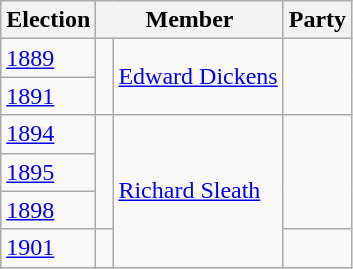<table class="wikitable">
<tr>
<th>Election</th>
<th colspan="2">Member</th>
<th>Party</th>
</tr>
<tr>
<td><a href='#'>1889</a></td>
<td rowspan="2" > </td>
<td rowspan="2"><a href='#'>Edward Dickens</a></td>
<td rowspan="2"></td>
</tr>
<tr>
<td><a href='#'>1891</a></td>
</tr>
<tr>
<td><a href='#'>1894</a></td>
<td rowspan="3" > </td>
<td rowspan="4"><a href='#'>Richard Sleath</a></td>
<td rowspan="3"></td>
</tr>
<tr>
<td><a href='#'>1895</a></td>
</tr>
<tr>
<td><a href='#'>1898</a></td>
</tr>
<tr>
<td><a href='#'>1901</a></td>
<td> </td>
<td></td>
</tr>
</table>
